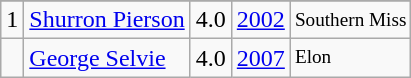<table class="wikitable">
<tr>
</tr>
<tr>
<td>1</td>
<td><a href='#'>Shurron Pierson</a></td>
<td>4.0</td>
<td><a href='#'>2002</a></td>
<td style="font-size:80%;">Southern Miss</td>
</tr>
<tr>
<td></td>
<td><a href='#'>George Selvie</a></td>
<td>4.0</td>
<td><a href='#'>2007</a></td>
<td style="font-size:80%;">Elon</td>
</tr>
</table>
